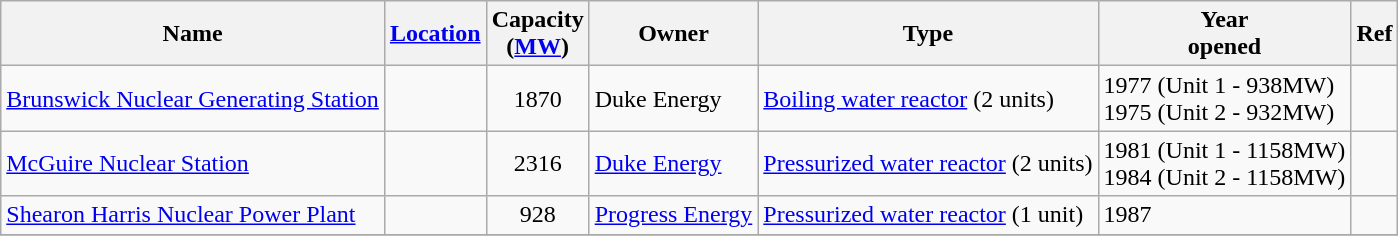<table class="wikitable sortable">
<tr>
<th>Name</th>
<th><a href='#'>Location</a></th>
<th>Capacity<br>(<a href='#'>MW</a>)</th>
<th>Owner</th>
<th>Type</th>
<th>Year<br>opened</th>
<th>Ref</th>
</tr>
<tr>
<td><a href='#'>Brunswick Nuclear Generating Station</a></td>
<td></td>
<td align=center>1870</td>
<td>Duke Energy</td>
<td><a href='#'>Boiling water reactor</a> (2 units)</td>
<td>1977 (Unit 1 - 938MW)<br>1975 (Unit 2 - 932MW)</td>
<td></td>
</tr>
<tr>
<td><a href='#'>McGuire Nuclear Station</a></td>
<td></td>
<td align=center>2316</td>
<td><a href='#'>Duke Energy</a></td>
<td><a href='#'>Pressurized water reactor</a> (2 units)</td>
<td>1981 (Unit 1 - 1158MW)<br>1984 (Unit 2 - 1158MW)</td>
<td></td>
</tr>
<tr>
<td><a href='#'>Shearon Harris Nuclear Power Plant</a></td>
<td></td>
<td align=center>928</td>
<td><a href='#'>Progress Energy</a></td>
<td><a href='#'>Pressurized water reactor</a> (1 unit)</td>
<td>1987</td>
<td></td>
</tr>
<tr>
</tr>
</table>
